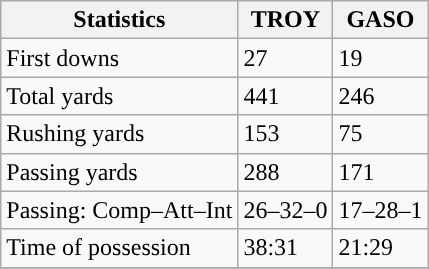<table class="wikitable" style="float: left;">
<tr>
<th>Statistics</th>
<th>TROY</th>
<th>GASO</th>
</tr>
<tr>
<td>First downs</td>
<td>27</td>
<td>19</td>
</tr>
<tr>
<td>Total yards</td>
<td>441</td>
<td>246</td>
</tr>
<tr>
<td>Rushing yards</td>
<td>153</td>
<td>75</td>
</tr>
<tr>
<td>Passing yards</td>
<td>288</td>
<td>171</td>
</tr>
<tr>
<td>Passing: Comp–Att–Int</td>
<td>26–32–0</td>
<td>17–28–1</td>
</tr>
<tr>
<td>Time of possession</td>
<td>38:31</td>
<td>21:29</td>
</tr>
<tr>
</tr>
</table>
